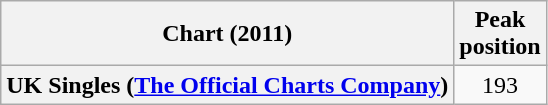<table class="wikitable plainrowheaders">
<tr>
<th>Chart (2011)</th>
<th>Peak<br>position</th>
</tr>
<tr>
<th scope="row">UK Singles (<a href='#'>The Official Charts Company</a>)</th>
<td align="center">193</td>
</tr>
</table>
